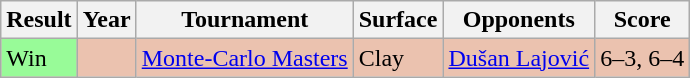<table class="sortable wikitable">
<tr>
<th>Result</th>
<th>Year</th>
<th>Tournament</th>
<th>Surface</th>
<th>Opponents</th>
<th>Score</th>
</tr>
<tr bgcolor=#ebc2af>
<td bgcolor=98FB98>Win</td>
<td><a href='#'></a></td>
<td><a href='#'>Monte-Carlo Masters</a></td>
<td>Clay</td>
<td> <a href='#'>Dušan Lajović</a></td>
<td>6–3, 6–4</td>
</tr>
</table>
